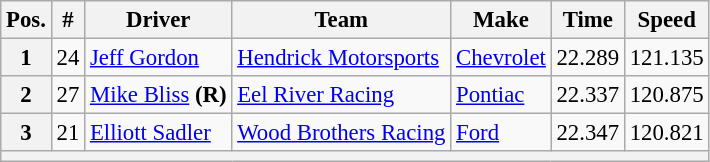<table class="wikitable" style="font-size:95%">
<tr>
<th>Pos.</th>
<th>#</th>
<th>Driver</th>
<th>Team</th>
<th>Make</th>
<th>Time</th>
<th>Speed</th>
</tr>
<tr>
<th>1</th>
<td>24</td>
<td><a href='#'>Jeff Gordon</a></td>
<td><a href='#'>Hendrick Motorsports</a></td>
<td><a href='#'>Chevrolet</a></td>
<td>22.289</td>
<td>121.135</td>
</tr>
<tr>
<th>2</th>
<td>27</td>
<td><a href='#'>Mike Bliss</a> <strong>(R)</strong></td>
<td><a href='#'>Eel River Racing</a></td>
<td><a href='#'>Pontiac</a></td>
<td>22.337</td>
<td>120.875</td>
</tr>
<tr>
<th>3</th>
<td>21</td>
<td><a href='#'>Elliott Sadler</a></td>
<td><a href='#'>Wood Brothers Racing</a></td>
<td><a href='#'>Ford</a></td>
<td>22.347</td>
<td>120.821</td>
</tr>
<tr>
<th colspan="7"></th>
</tr>
</table>
